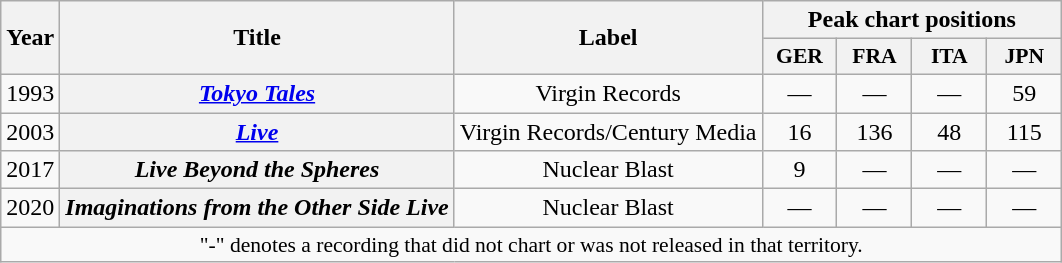<table class="wikitable plainrowheaders" style="text-align:center;">
<tr>
<th scope="col" rowspan="2">Year</th>
<th scope="col" rowspan="2">Title</th>
<th scope="col" rowspan="2">Label</th>
<th scope="col" colspan="4">Peak chart positions</th>
</tr>
<tr>
<th scope="col" style="width:3em;font-size:90%;">GER<br></th>
<th scope="col" style="width:3em;font-size:90%;">FRA<br></th>
<th scope="col" style="width:3em;font-size:90%;">ITA<br></th>
<th scope="col" style="width:3em;font-size:90%;">JPN<br></th>
</tr>
<tr>
<td>1993</td>
<th scope="row"><em><a href='#'>Tokyo Tales</a></em></th>
<td>Virgin Records</td>
<td>—</td>
<td>—</td>
<td>—</td>
<td>59</td>
</tr>
<tr>
<td>2003</td>
<th scope="row"><em><a href='#'>Live</a></em></th>
<td>Virgin Records/Century Media</td>
<td>16</td>
<td>136</td>
<td>48</td>
<td>115</td>
</tr>
<tr>
<td>2017</td>
<th scope="row"><em>Live Beyond the Spheres</em></th>
<td>Nuclear Blast</td>
<td>9</td>
<td>—</td>
<td>—</td>
<td>—</td>
</tr>
<tr>
<td>2020</td>
<th scope="row"><em>Imaginations from the Other Side Live</em></th>
<td>Nuclear Blast</td>
<td>—</td>
<td>—</td>
<td>—</td>
<td>—</td>
</tr>
<tr>
<td colspan="7" style="font-size:90%">"-" denotes a recording that did not chart or was not released in that territory.</td>
</tr>
</table>
